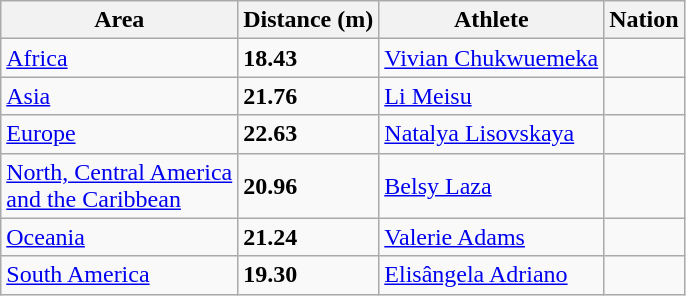<table class="wikitable">
<tr>
<th>Area</th>
<th>Distance (m)</th>
<th>Athlete</th>
<th>Nation</th>
</tr>
<tr>
<td><a href='#'>Africa</a> </td>
<td><strong>18.43</strong></td>
<td><a href='#'>Vivian Chukwuemeka</a></td>
<td></td>
</tr>
<tr>
<td><a href='#'>Asia</a> </td>
<td><strong>21.76</strong></td>
<td><a href='#'>Li Meisu</a></td>
<td></td>
</tr>
<tr>
<td><a href='#'>Europe</a> </td>
<td><strong>22.63</strong> </td>
<td><a href='#'>Natalya Lisovskaya</a></td>
<td></td>
</tr>
<tr>
<td><a href='#'>North, Central America<br>and the Caribbean</a> </td>
<td><strong>20.96</strong></td>
<td><a href='#'>Belsy Laza</a></td>
<td></td>
</tr>
<tr>
<td><a href='#'>Oceania</a> </td>
<td><strong>21.24</strong></td>
<td><a href='#'>Valerie Adams</a></td>
<td></td>
</tr>
<tr>
<td><a href='#'>South America</a> </td>
<td><strong>19.30</strong></td>
<td><a href='#'>Elisângela Adriano</a></td>
<td></td>
</tr>
</table>
